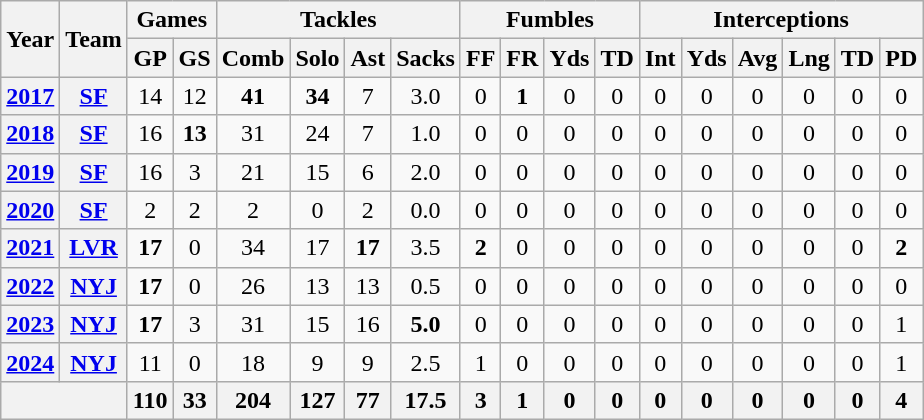<table class="wikitable" style="text-align:center;">
<tr>
<th rowspan="2">Year</th>
<th rowspan="2">Team</th>
<th colspan="2">Games</th>
<th colspan="4">Tackles</th>
<th colspan="4">Fumbles</th>
<th colspan="6">Interceptions</th>
</tr>
<tr>
<th>GP</th>
<th>GS</th>
<th>Comb</th>
<th>Solo</th>
<th>Ast</th>
<th>Sacks</th>
<th>FF</th>
<th>FR</th>
<th>Yds</th>
<th>TD</th>
<th>Int</th>
<th>Yds</th>
<th>Avg</th>
<th>Lng</th>
<th>TD</th>
<th>PD</th>
</tr>
<tr>
<th><a href='#'>2017</a></th>
<th><a href='#'>SF</a></th>
<td>14</td>
<td>12</td>
<td><strong>41</strong></td>
<td><strong>34</strong></td>
<td>7</td>
<td>3.0</td>
<td>0</td>
<td><strong>1</strong></td>
<td>0</td>
<td>0</td>
<td>0</td>
<td>0</td>
<td>0</td>
<td>0</td>
<td>0</td>
<td>0</td>
</tr>
<tr>
<th><a href='#'>2018</a></th>
<th><a href='#'>SF</a></th>
<td>16</td>
<td><strong>13</strong></td>
<td>31</td>
<td>24</td>
<td>7</td>
<td>1.0</td>
<td>0</td>
<td>0</td>
<td>0</td>
<td>0</td>
<td>0</td>
<td>0</td>
<td>0</td>
<td>0</td>
<td>0</td>
<td>0</td>
</tr>
<tr>
<th><a href='#'>2019</a></th>
<th><a href='#'>SF</a></th>
<td>16</td>
<td>3</td>
<td>21</td>
<td>15</td>
<td>6</td>
<td>2.0</td>
<td>0</td>
<td>0</td>
<td>0</td>
<td>0</td>
<td>0</td>
<td>0</td>
<td>0</td>
<td>0</td>
<td>0</td>
<td>0</td>
</tr>
<tr>
<th><a href='#'>2020</a></th>
<th><a href='#'>SF</a></th>
<td>2</td>
<td>2</td>
<td>2</td>
<td>0</td>
<td>2</td>
<td>0.0</td>
<td>0</td>
<td>0</td>
<td>0</td>
<td>0</td>
<td>0</td>
<td>0</td>
<td>0</td>
<td>0</td>
<td>0</td>
<td>0</td>
</tr>
<tr>
<th><a href='#'>2021</a></th>
<th><a href='#'>LVR</a></th>
<td><strong>17</strong></td>
<td>0</td>
<td>34</td>
<td>17</td>
<td><strong>17</strong></td>
<td>3.5</td>
<td><strong>2</strong></td>
<td>0</td>
<td>0</td>
<td>0</td>
<td>0</td>
<td>0</td>
<td>0</td>
<td>0</td>
<td>0</td>
<td><strong>2</strong></td>
</tr>
<tr>
<th><a href='#'>2022</a></th>
<th><a href='#'>NYJ</a></th>
<td><strong>17</strong></td>
<td>0</td>
<td>26</td>
<td>13</td>
<td>13</td>
<td>0.5</td>
<td>0</td>
<td>0</td>
<td>0</td>
<td>0</td>
<td>0</td>
<td>0</td>
<td>0</td>
<td>0</td>
<td>0</td>
<td>0</td>
</tr>
<tr>
<th><a href='#'>2023</a></th>
<th><a href='#'>NYJ</a></th>
<td><strong>17</strong></td>
<td>3</td>
<td>31</td>
<td>15</td>
<td>16</td>
<td><strong>5.0</strong></td>
<td>0</td>
<td>0</td>
<td>0</td>
<td>0</td>
<td>0</td>
<td>0</td>
<td>0</td>
<td>0</td>
<td>0</td>
<td>1</td>
</tr>
<tr>
<th><a href='#'>2024</a></th>
<th><a href='#'>NYJ</a></th>
<td>11</td>
<td>0</td>
<td>18</td>
<td>9</td>
<td>9</td>
<td>2.5</td>
<td>1</td>
<td>0</td>
<td>0</td>
<td>0</td>
<td>0</td>
<td>0</td>
<td>0</td>
<td>0</td>
<td>0</td>
<td>1</td>
</tr>
<tr>
<th colspan="2"></th>
<th>110</th>
<th>33</th>
<th>204</th>
<th>127</th>
<th>77</th>
<th>17.5</th>
<th>3</th>
<th>1</th>
<th>0</th>
<th>0</th>
<th>0</th>
<th>0</th>
<th>0</th>
<th>0</th>
<th>0</th>
<th>4</th>
</tr>
</table>
